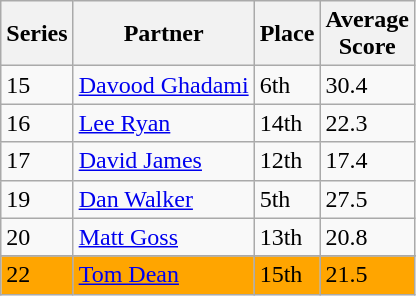<table class="wikitable">
<tr>
<th>Series</th>
<th>Partner</th>
<th>Place</th>
<th>Average<br>Score</th>
</tr>
<tr>
<td>15</td>
<td><a href='#'>Davood Ghadami</a></td>
<td>6th</td>
<td>30.4</td>
</tr>
<tr>
<td>16</td>
<td><a href='#'>Lee Ryan</a></td>
<td>14th</td>
<td>22.3</td>
</tr>
<tr>
<td>17</td>
<td><a href='#'>David James</a></td>
<td>12th</td>
<td>17.4</td>
</tr>
<tr>
<td>19</td>
<td><a href='#'>Dan Walker</a></td>
<td>5th</td>
<td>27.5</td>
</tr>
<tr>
<td>20</td>
<td><a href='#'>Matt Goss</a></td>
<td>13th</td>
<td>20.8</td>
</tr>
<tr>
</tr>
<tr bgcolor="orange">
<td>22</td>
<td><a href='#'>Tom Dean</a></td>
<td>15th</td>
<td>21.5</td>
</tr>
</table>
